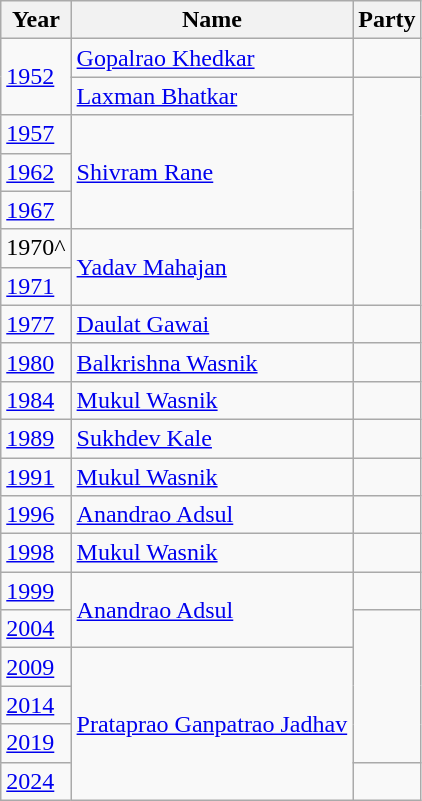<table class="wikitable">
<tr>
<th>Year</th>
<th>Name</th>
<th colspan="2">Party</th>
</tr>
<tr>
<td rowspan="2"><a href='#'>1952</a></td>
<td><a href='#'>Gopalrao Khedkar</a></td>
<td></td>
</tr>
<tr>
<td><a href='#'>Laxman Bhatkar</a></td>
</tr>
<tr>
<td><a href='#'>1957</a></td>
<td rowspan="3"><a href='#'>Shivram Rane</a></td>
</tr>
<tr>
<td><a href='#'>1962</a></td>
</tr>
<tr>
<td><a href='#'>1967</a></td>
</tr>
<tr>
<td>1970^</td>
<td rowspan="2"><a href='#'>Yadav Mahajan</a></td>
</tr>
<tr>
<td><a href='#'>1971</a></td>
</tr>
<tr>
<td><a href='#'>1977</a></td>
<td><a href='#'>Daulat Gawai</a></td>
<td></td>
</tr>
<tr>
<td><a href='#'>1980</a></td>
<td><a href='#'>Balkrishna Wasnik</a></td>
<td></td>
</tr>
<tr>
<td><a href='#'>1984</a></td>
<td><a href='#'>Mukul Wasnik</a></td>
</tr>
<tr>
<td><a href='#'>1989</a></td>
<td><a href='#'>Sukhdev Kale</a></td>
<td></td>
</tr>
<tr>
<td><a href='#'>1991</a></td>
<td><a href='#'>Mukul Wasnik</a></td>
<td></td>
</tr>
<tr>
<td><a href='#'>1996</a></td>
<td><a href='#'>Anandrao Adsul</a></td>
<td></td>
</tr>
<tr>
<td><a href='#'>1998</a></td>
<td><a href='#'>Mukul Wasnik</a></td>
<td></td>
</tr>
<tr>
<td><a href='#'>1999</a></td>
<td rowspan="2"><a href='#'>Anandrao Adsul</a></td>
<td></td>
</tr>
<tr>
<td><a href='#'>2004</a></td>
</tr>
<tr>
<td><a href='#'>2009</a></td>
<td rowspan="4"><a href='#'>Prataprao Ganpatrao Jadhav</a></td>
</tr>
<tr>
<td><a href='#'>2014</a></td>
</tr>
<tr>
<td><a href='#'>2019</a></td>
</tr>
<tr>
<td><a href='#'>2024</a></td>
<td></td>
</tr>
</table>
